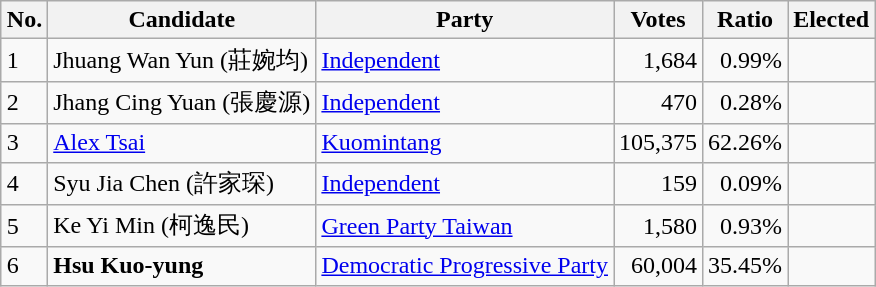<table class=wikitable style="margin:1em auto;">
<tr>
<th>No.</th>
<th>Candidate</th>
<th>Party</th>
<th>Votes</th>
<th>Ratio</th>
<th>Elected</th>
</tr>
<tr>
<td>1</td>
<td>Jhuang Wan Yun  (莊婉均)</td>
<td><a href='#'>Independent</a></td>
<td align="right">1,684</td>
<td align="right">0.99%</td>
<td></td>
</tr>
<tr>
<td>2</td>
<td>Jhang Cing Yuan (張慶源)</td>
<td><a href='#'>Independent</a></td>
<td align="right">470</td>
<td align="right">0.28%</td>
<td></td>
</tr>
<tr>
<td>3</td>
<td><a href='#'>Alex Tsai</a></td>
<td><a href='#'>Kuomintang</a></td>
<td align="right">105,375</td>
<td align="right">62.26%</td>
<td align="center"></td>
</tr>
<tr>
<td>4</td>
<td>Syu Jia Chen (許家琛)</td>
<td><a href='#'>Independent</a></td>
<td align="right">159</td>
<td align="right">0.09%</td>
<td></td>
</tr>
<tr>
<td>5</td>
<td>Ke Yi Min (柯逸民)</td>
<td><a href='#'>Green Party Taiwan</a></td>
<td align="right">1,580</td>
<td align="right">0.93%</td>
<td></td>
</tr>
<tr>
<td>6</td>
<td><strong>Hsu Kuo-yung</strong></td>
<td><a href='#'>Democratic Progressive Party</a></td>
<td align="right">60,004</td>
<td align="right">35.45%</td>
<td></td>
</tr>
</table>
